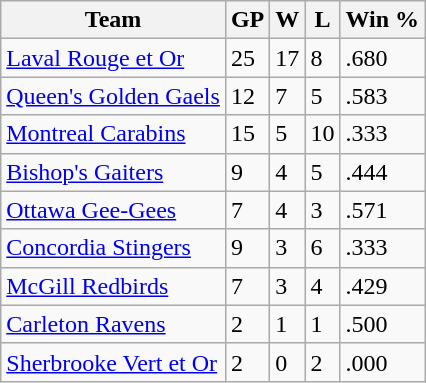<table class="wikitable sortable">
<tr>
<th>Team</th>
<th>GP</th>
<th>W</th>
<th>L</th>
<th>Win %</th>
</tr>
<tr>
<td><a href='#'>Laval Rouge et Or</a></td>
<td>25</td>
<td>17</td>
<td>8</td>
<td>.680</td>
</tr>
<tr>
<td><a href='#'>Queen's Golden Gaels</a></td>
<td>12</td>
<td>7</td>
<td>5</td>
<td>.583</td>
</tr>
<tr>
<td><a href='#'>Montreal Carabins</a></td>
<td>15</td>
<td>5</td>
<td>10</td>
<td>.333</td>
</tr>
<tr>
<td><a href='#'>Bishop's Gaiters</a></td>
<td>9</td>
<td>4</td>
<td>5</td>
<td>.444</td>
</tr>
<tr>
<td><a href='#'>Ottawa Gee-Gees</a></td>
<td>7</td>
<td>4</td>
<td>3</td>
<td>.571</td>
</tr>
<tr>
<td><a href='#'>Concordia Stingers</a></td>
<td>9</td>
<td>3</td>
<td>6</td>
<td>.333</td>
</tr>
<tr>
<td><a href='#'>McGill Redbirds</a></td>
<td>7</td>
<td>3</td>
<td>4</td>
<td>.429</td>
</tr>
<tr>
<td><a href='#'>Carleton Ravens</a></td>
<td>2</td>
<td>1</td>
<td>1</td>
<td>.500</td>
</tr>
<tr>
<td><a href='#'>Sherbrooke Vert et Or</a></td>
<td>2</td>
<td>0</td>
<td>2</td>
<td>.000</td>
</tr>
</table>
